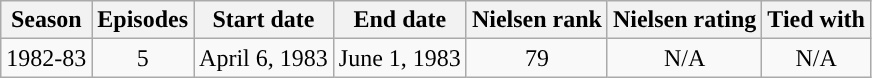<table class="wikitable" style="text-align: center">
<tr>
<th>Season</th>
<th>Episodes</th>
<th>Start date</th>
<th>End date</th>
<th>Nielsen rank</th>
<th>Nielsen rating</th>
<th>Tied with</th>
</tr>
<tr>
<td style="text-align:center">1982-83</td>
<td style="text-align:center">5</td>
<td style="text-align:center">April 6, 1983</td>
<td style="text-align:center">June 1, 1983</td>
<td style="text-align:center:">79</td>
<td style="text-align:center">N/A</td>
<td style="text-align:center">N/A</td>
</tr>
</table>
